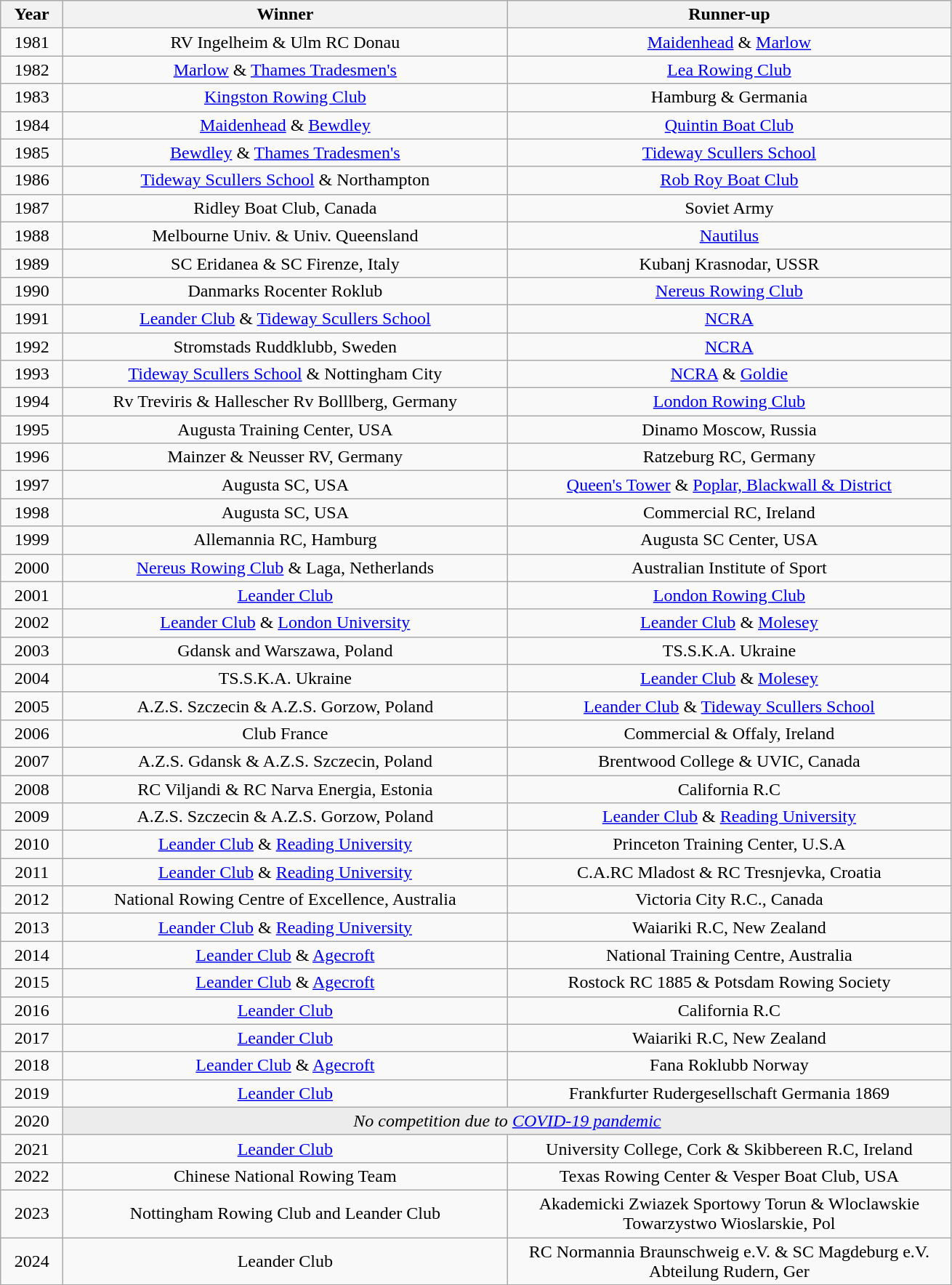<table class="wikitable" style="text-align:center">
<tr>
<th width=50>Year</th>
<th width=400>Winner</th>
<th width=400>Runner-up</th>
</tr>
<tr>
<td>1981</td>
<td>RV Ingelheim & Ulm RC Donau</td>
<td><a href='#'>Maidenhead</a> & <a href='#'>Marlow</a></td>
</tr>
<tr>
<td>1982</td>
<td><a href='#'>Marlow</a> & <a href='#'>Thames Tradesmen's</a></td>
<td><a href='#'>Lea Rowing Club</a></td>
</tr>
<tr>
<td>1983</td>
<td><a href='#'>Kingston Rowing Club</a></td>
<td>Hamburg & Germania</td>
</tr>
<tr>
<td>1984</td>
<td><a href='#'>Maidenhead</a> & <a href='#'>Bewdley</a></td>
<td><a href='#'>Quintin Boat Club</a></td>
</tr>
<tr>
<td>1985</td>
<td><a href='#'>Bewdley</a> & <a href='#'>Thames Tradesmen's</a></td>
<td><a href='#'>Tideway Scullers School</a></td>
</tr>
<tr>
<td>1986</td>
<td><a href='#'>Tideway Scullers School</a> & Northampton</td>
<td><a href='#'>Rob Roy Boat Club</a></td>
</tr>
<tr>
<td>1987</td>
<td>Ridley Boat Club, Canada</td>
<td>Soviet Army</td>
</tr>
<tr>
<td>1988</td>
<td>Melbourne Univ. & Univ. Queensland</td>
<td><a href='#'>Nautilus</a></td>
</tr>
<tr>
<td>1989</td>
<td>SC Eridanea & SC Firenze, Italy</td>
<td>Kubanj Krasnodar, USSR</td>
</tr>
<tr>
<td>1990</td>
<td>Danmarks Rocenter Roklub</td>
<td><a href='#'>Nereus Rowing Club</a></td>
</tr>
<tr>
<td>1991</td>
<td><a href='#'>Leander Club</a> & <a href='#'>Tideway Scullers School</a></td>
<td><a href='#'>NCRA</a></td>
</tr>
<tr>
<td>1992</td>
<td>Stromstads Ruddklubb, Sweden</td>
<td><a href='#'>NCRA</a></td>
</tr>
<tr>
<td>1993</td>
<td><a href='#'>Tideway Scullers School</a> & Nottingham City</td>
<td><a href='#'>NCRA</a> & <a href='#'>Goldie</a></td>
</tr>
<tr>
<td>1994</td>
<td>Rv Treviris & Hallescher Rv Bolllberg, Germany</td>
<td><a href='#'>London Rowing Club</a></td>
</tr>
<tr>
<td>1995</td>
<td>Augusta Training Center, USA</td>
<td>Dinamo Moscow, Russia</td>
</tr>
<tr>
<td>1996</td>
<td>Mainzer & Neusser RV, Germany</td>
<td>Ratzeburg RC, Germany</td>
</tr>
<tr>
<td>1997</td>
<td>Augusta SC, USA</td>
<td><a href='#'>Queen's Tower</a> & <a href='#'>Poplar, Blackwall & District</a></td>
</tr>
<tr>
<td>1998</td>
<td>Augusta SC, USA</td>
<td>Commercial RC, Ireland</td>
</tr>
<tr>
<td>1999</td>
<td>Allemannia RC, Hamburg</td>
<td>Augusta SC Center, USA</td>
</tr>
<tr>
<td>2000</td>
<td><a href='#'>Nereus Rowing Club</a> & Laga, Netherlands</td>
<td>Australian Institute of Sport</td>
</tr>
<tr>
<td>2001</td>
<td><a href='#'>Leander Club</a></td>
<td><a href='#'>London Rowing Club</a></td>
</tr>
<tr>
<td>2002</td>
<td><a href='#'>Leander Club</a> & <a href='#'>London University</a></td>
<td><a href='#'>Leander Club</a> & <a href='#'>Molesey</a></td>
</tr>
<tr>
<td>2003</td>
<td>Gdansk and Warszawa, Poland</td>
<td>TS.S.K.A. Ukraine</td>
</tr>
<tr>
<td>2004</td>
<td>TS.S.K.A. Ukraine</td>
<td><a href='#'>Leander Club</a> & <a href='#'>Molesey</a></td>
</tr>
<tr>
<td>2005</td>
<td>A.Z.S. Szczecin & A.Z.S. Gorzow, Poland</td>
<td><a href='#'>Leander Club</a> & <a href='#'>Tideway Scullers School</a></td>
</tr>
<tr>
<td>2006</td>
<td>Club France</td>
<td>Commercial & Offaly, Ireland</td>
</tr>
<tr>
<td>2007</td>
<td>A.Z.S. Gdansk & A.Z.S. Szczecin, Poland</td>
<td>Brentwood College & UVIC, Canada</td>
</tr>
<tr>
<td>2008</td>
<td>RC Viljandi & RC Narva Energia, Estonia</td>
<td>California R.C</td>
</tr>
<tr>
<td>2009</td>
<td>A.Z.S. Szczecin & A.Z.S. Gorzow, Poland</td>
<td><a href='#'>Leander Club</a> & <a href='#'>Reading University</a></td>
</tr>
<tr>
<td>2010</td>
<td><a href='#'>Leander Club</a> & <a href='#'>Reading University</a></td>
<td>Princeton Training Center, U.S.A</td>
</tr>
<tr>
<td>2011</td>
<td><a href='#'>Leander Club</a> & <a href='#'>Reading University</a></td>
<td>C.A.RC Mladost & RC Tresnjevka, Croatia</td>
</tr>
<tr>
<td>2012</td>
<td>National Rowing Centre of Excellence, Australia</td>
<td>Victoria City R.C., Canada</td>
</tr>
<tr>
<td>2013</td>
<td><a href='#'>Leander Club</a> & <a href='#'>Reading University</a></td>
<td>Waiariki R.C, New Zealand</td>
</tr>
<tr>
<td>2014</td>
<td><a href='#'>Leander Club</a> & <a href='#'>Agecroft</a></td>
<td>National Training Centre, Australia</td>
</tr>
<tr>
<td>2015</td>
<td><a href='#'>Leander Club</a> & <a href='#'>Agecroft</a></td>
<td>Rostock RC 1885 & Potsdam Rowing Society</td>
</tr>
<tr>
<td>2016</td>
<td><a href='#'>Leander Club</a></td>
<td>California R.C</td>
</tr>
<tr>
<td>2017</td>
<td><a href='#'>Leander Club</a></td>
<td>Waiariki R.C, New Zealand</td>
</tr>
<tr>
<td>2018</td>
<td><a href='#'>Leander Club</a> & <a href='#'>Agecroft</a></td>
<td>Fana Roklubb Norway</td>
</tr>
<tr>
<td>2019</td>
<td><a href='#'>Leander Club</a></td>
<td>Frankfurter Rudergesellschaft Germania 1869</td>
</tr>
<tr>
<td>2020</td>
<td colspan=2 bgcolor="ececec"><em>No competition due to <a href='#'>COVID-19 pandemic</a></em></td>
</tr>
<tr>
<td>2021</td>
<td><a href='#'>Leander Club</a></td>
<td>University College, Cork &  Skibbereen R.C, Ireland</td>
</tr>
<tr>
<td>2022</td>
<td>Chinese National Rowing Team</td>
<td>Texas Rowing Center & Vesper Boat Club, USA</td>
</tr>
<tr>
<td>2023</td>
<td>Nottingham Rowing Club and Leander Club</td>
<td>Akademicki Zwiazek Sportowy Torun & Wloclawskie Towarzystwo Wioslarskie, Pol</td>
</tr>
<tr>
<td>2024</td>
<td>Leander Club</td>
<td>RC Normannia Braunschweig e.V. & SC Magdeburg e.V. Abteilung Rudern, Ger</td>
</tr>
</table>
